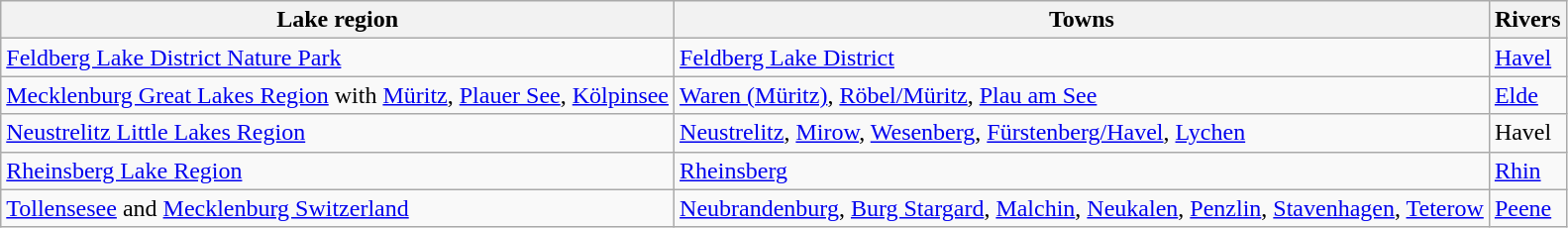<table class="wikitable">
<tr ---->
<th>Lake region</th>
<th>Towns</th>
<th>Rivers</th>
</tr>
<tr ->
<td><a href='#'>Feldberg Lake District Nature Park</a></td>
<td><a href='#'>Feldberg Lake District</a></td>
<td><a href='#'>Havel</a></td>
</tr>
<tr ->
<td><a href='#'>Mecklenburg Great Lakes Region</a> with <a href='#'>Müritz</a>, <a href='#'>Plauer See</a>, <a href='#'>Kölpinsee</a></td>
<td><a href='#'>Waren (Müritz)</a>, <a href='#'>Röbel/Müritz</a>, <a href='#'>Plau am See</a></td>
<td><a href='#'>Elde</a></td>
</tr>
<tr ->
<td><a href='#'>Neustrelitz Little Lakes Region</a></td>
<td><a href='#'>Neustrelitz</a>, <a href='#'>Mirow</a>, <a href='#'>Wesenberg</a>, <a href='#'>Fürstenberg/Havel</a>, <a href='#'>Lychen</a></td>
<td>Havel</td>
</tr>
<tr ->
<td><a href='#'>Rheinsberg Lake Region</a></td>
<td><a href='#'>Rheinsberg</a></td>
<td><a href='#'>Rhin</a></td>
</tr>
<tr ->
<td><a href='#'>Tollensesee</a> and <a href='#'>Mecklenburg Switzerland</a></td>
<td><a href='#'>Neubrandenburg</a>, <a href='#'>Burg Stargard</a>, <a href='#'>Malchin</a>, <a href='#'>Neukalen</a>, <a href='#'>Penzlin</a>, <a href='#'>Stavenhagen</a>, <a href='#'>Teterow</a></td>
<td><a href='#'>Peene</a></td>
</tr>
</table>
